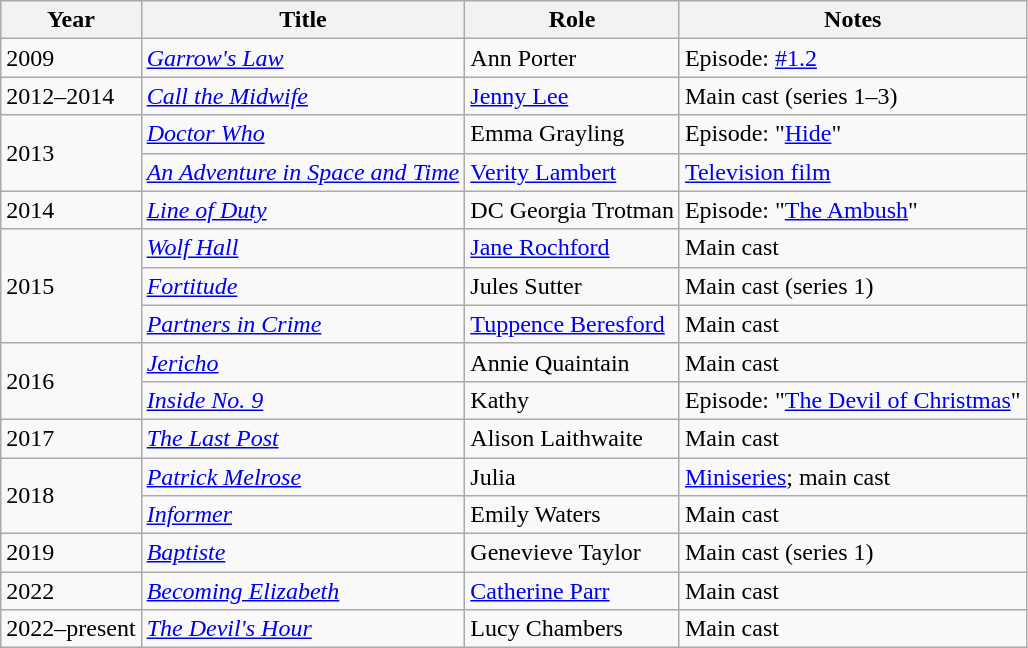<table class="wikitable sortable">
<tr>
<th>Year</th>
<th>Title</th>
<th>Role</th>
<th class="unsortable">Notes</th>
</tr>
<tr>
<td>2009</td>
<td><em><a href='#'>Garrow's Law</a></em></td>
<td>Ann Porter</td>
<td>Episode: <a href='#'>#1.2</a></td>
</tr>
<tr>
<td>2012–2014</td>
<td><em><a href='#'>Call the Midwife</a></em></td>
<td><a href='#'>Jenny Lee</a></td>
<td>Main cast (series 1–3)</td>
</tr>
<tr>
<td rowspan="2">2013</td>
<td><em><a href='#'>Doctor Who</a></em></td>
<td>Emma Grayling</td>
<td>Episode: "<a href='#'>Hide</a>"</td>
</tr>
<tr>
<td><em><a href='#'>An Adventure in Space and Time</a></em></td>
<td><a href='#'>Verity Lambert</a></td>
<td><a href='#'>Television film</a></td>
</tr>
<tr>
<td>2014</td>
<td><em><a href='#'>Line of Duty</a></em></td>
<td>DC Georgia Trotman</td>
<td>Episode: "<a href='#'>The Ambush</a>"</td>
</tr>
<tr>
<td rowspan="3">2015</td>
<td><em><a href='#'>Wolf Hall</a></em></td>
<td><a href='#'>Jane Rochford</a></td>
<td>Main cast</td>
</tr>
<tr>
<td><em><a href='#'>Fortitude</a></em></td>
<td>Jules Sutter</td>
<td>Main cast (series 1)</td>
</tr>
<tr>
<td><em><a href='#'>Partners in Crime</a></em></td>
<td><a href='#'>Tuppence Beresford</a></td>
<td>Main cast</td>
</tr>
<tr>
<td rowspan="2">2016</td>
<td><em><a href='#'>Jericho</a></em></td>
<td>Annie Quaintain</td>
<td>Main cast</td>
</tr>
<tr>
<td><em><a href='#'>Inside No. 9</a></em></td>
<td>Kathy</td>
<td>Episode: "<a href='#'>The Devil of Christmas</a>"</td>
</tr>
<tr>
<td>2017</td>
<td><em><a href='#'>The Last Post</a></em></td>
<td>Alison Laithwaite</td>
<td>Main cast</td>
</tr>
<tr>
<td rowspan="2">2018</td>
<td><em><a href='#'>Patrick Melrose</a></em></td>
<td>Julia</td>
<td><a href='#'>Miniseries</a>; main cast</td>
</tr>
<tr>
<td><em><a href='#'>Informer</a></em></td>
<td>Emily Waters</td>
<td>Main cast</td>
</tr>
<tr>
<td>2019</td>
<td><em><a href='#'>Baptiste</a></em></td>
<td>Genevieve Taylor</td>
<td>Main cast (series 1)</td>
</tr>
<tr>
<td>2022</td>
<td><em><a href='#'>Becoming Elizabeth</a></em></td>
<td><a href='#'>Catherine Parr</a></td>
<td>Main cast</td>
</tr>
<tr>
<td>2022–present</td>
<td><em><a href='#'>The Devil's Hour</a></em></td>
<td>Lucy Chambers</td>
<td>Main cast</td>
</tr>
</table>
